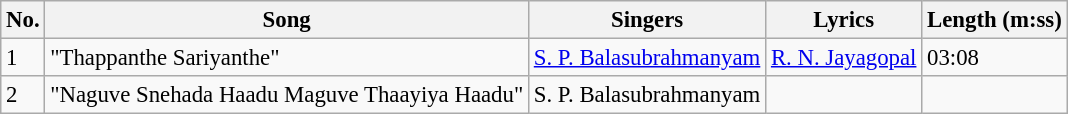<table class="wikitable" style="font-size:95%;">
<tr>
<th>No.</th>
<th>Song</th>
<th>Singers</th>
<th>Lyrics</th>
<th>Length (m:ss)</th>
</tr>
<tr>
<td>1</td>
<td>"Thappanthe Sariyanthe"</td>
<td><a href='#'>S. P. Balasubrahmanyam</a></td>
<td><a href='#'>R. N. Jayagopal</a></td>
<td>03:08</td>
</tr>
<tr>
<td>2</td>
<td>"Naguve Snehada Haadu Maguve Thaayiya Haadu"</td>
<td>S. P. Balasubrahmanyam</td>
<td></td>
</tr>
</table>
